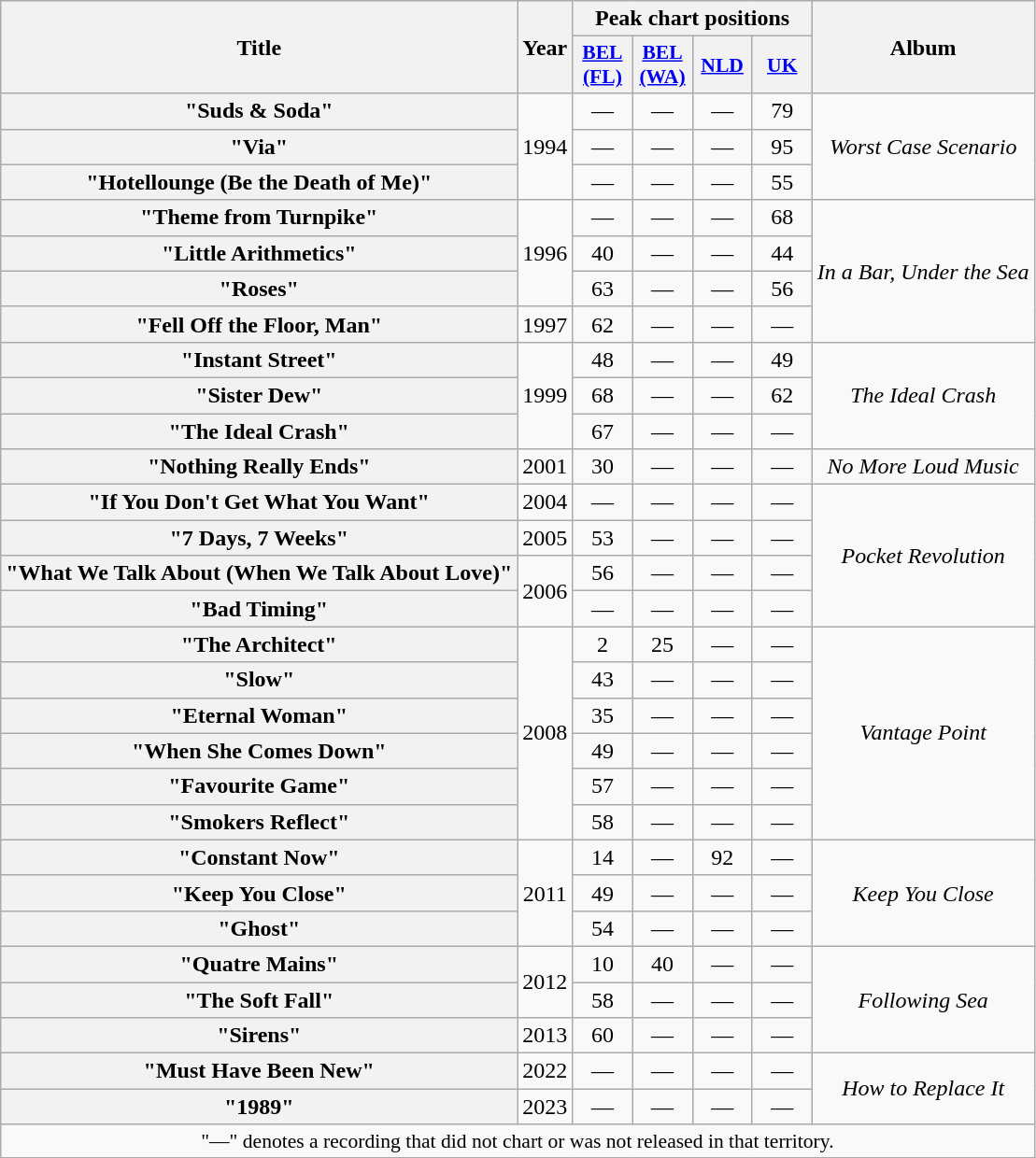<table class="wikitable plainrowheaders" style="text-align:center;">
<tr>
<th scope="col" rowspan="2">Title</th>
<th scope="col" rowspan="2">Year</th>
<th scope="col" colspan="4">Peak chart positions</th>
<th scope="col" rowspan="2">Album</th>
</tr>
<tr>
<th scope="col" style="width:2.5em;font-size:90%;"><a href='#'>BEL<br>(FL)</a><br></th>
<th scope="col" style="width:2.5em;font-size:90%;"><a href='#'>BEL<br>(WA)</a><br></th>
<th scope="col" style="width:2.5em;font-size:90%;"><a href='#'>NLD</a><br></th>
<th scope="col" style="width:2.5em;font-size:90%;"><a href='#'>UK</a><br></th>
</tr>
<tr>
<th scope="row">"Suds & Soda"</th>
<td rowspan="3">1994</td>
<td>—</td>
<td>—</td>
<td>—</td>
<td>79</td>
<td rowspan="3"><em>Worst Case Scenario</em></td>
</tr>
<tr>
<th scope="row">"Via"</th>
<td>—</td>
<td>—</td>
<td>—</td>
<td>95</td>
</tr>
<tr>
<th scope="row">"Hotellounge (Be the Death of Me)"</th>
<td>—</td>
<td>—</td>
<td>—</td>
<td>55</td>
</tr>
<tr>
<th scope="row">"Theme from Turnpike"</th>
<td rowspan="3">1996</td>
<td>—</td>
<td>—</td>
<td>—</td>
<td>68</td>
<td rowspan="4"><em>In a Bar, Under the Sea</em></td>
</tr>
<tr>
<th scope="row">"Little Arithmetics"</th>
<td>40</td>
<td>—</td>
<td>—</td>
<td>44</td>
</tr>
<tr>
<th scope="row">"Roses"</th>
<td>63</td>
<td>—</td>
<td>—</td>
<td>56</td>
</tr>
<tr>
<th scope="row">"Fell Off the Floor, Man"</th>
<td>1997</td>
<td>62</td>
<td>—</td>
<td>—</td>
<td>—</td>
</tr>
<tr>
<th scope="row">"Instant Street"</th>
<td rowspan="3">1999</td>
<td>48</td>
<td>—</td>
<td>—</td>
<td>49</td>
<td rowspan="3"><em>The Ideal Crash</em></td>
</tr>
<tr>
<th scope="row">"Sister Dew"</th>
<td>68</td>
<td>—</td>
<td>—</td>
<td>62</td>
</tr>
<tr>
<th scope="row">"The Ideal Crash"</th>
<td>67</td>
<td>—</td>
<td>—</td>
<td>—</td>
</tr>
<tr>
<th scope="row">"Nothing Really Ends"</th>
<td>2001</td>
<td>30</td>
<td>—</td>
<td>—</td>
<td>—</td>
<td><em>No More Loud Music</em></td>
</tr>
<tr>
<th scope="row">"If You Don't Get What You Want"</th>
<td>2004</td>
<td>—</td>
<td>—</td>
<td>—</td>
<td>—</td>
<td rowspan="4"><em>Pocket Revolution</em></td>
</tr>
<tr>
<th scope="row">"7 Days, 7 Weeks"</th>
<td>2005</td>
<td>53</td>
<td>—</td>
<td>—</td>
<td>—</td>
</tr>
<tr>
<th scope="row">"What We Talk About (When We Talk About Love)"</th>
<td rowspan="2">2006</td>
<td>56</td>
<td>—</td>
<td>—</td>
<td>—</td>
</tr>
<tr>
<th scope="row">"Bad Timing"</th>
<td>—</td>
<td>—</td>
<td>—</td>
<td>—</td>
</tr>
<tr>
<th scope="row">"The Architect"</th>
<td rowspan="6">2008</td>
<td>2</td>
<td>25</td>
<td>—</td>
<td>—</td>
<td rowspan="6"><em>Vantage Point</em></td>
</tr>
<tr>
<th scope="row">"Slow"</th>
<td>43</td>
<td>—</td>
<td>—</td>
<td>—</td>
</tr>
<tr>
<th scope="row">"Eternal Woman"</th>
<td>35</td>
<td>—</td>
<td>—</td>
<td>—</td>
</tr>
<tr>
<th scope="row">"When She Comes Down"</th>
<td>49</td>
<td>—</td>
<td>—</td>
<td>—</td>
</tr>
<tr>
<th scope="row">"Favourite Game"</th>
<td>57</td>
<td>—</td>
<td>—</td>
<td>—</td>
</tr>
<tr>
<th scope="row">"Smokers Reflect"</th>
<td>58</td>
<td>—</td>
<td>—</td>
<td>—</td>
</tr>
<tr>
<th scope="row">"Constant Now"</th>
<td rowspan="3">2011</td>
<td>14</td>
<td>—</td>
<td>92</td>
<td>—</td>
<td rowspan="3"><em>Keep You Close</em></td>
</tr>
<tr>
<th scope="row">"Keep You Close"</th>
<td>49</td>
<td>—</td>
<td>—</td>
<td>—</td>
</tr>
<tr>
<th scope="row">"Ghost"</th>
<td>54</td>
<td>—</td>
<td>—</td>
<td>—</td>
</tr>
<tr>
<th scope="row">"Quatre Mains"</th>
<td rowspan="2">2012</td>
<td>10</td>
<td>40</td>
<td>—</td>
<td>—</td>
<td rowspan="3"><em>Following Sea</em></td>
</tr>
<tr>
<th scope="row">"The Soft Fall"</th>
<td>58</td>
<td>—</td>
<td>—</td>
<td>—</td>
</tr>
<tr>
<th scope="row">"Sirens"</th>
<td>2013</td>
<td>60</td>
<td>—</td>
<td>—</td>
<td>—</td>
</tr>
<tr>
<th scope="row">"Must Have Been New"</th>
<td>2022</td>
<td>—</td>
<td>—</td>
<td>—</td>
<td>—</td>
<td rowspan="2"><em>How to Replace It</em></td>
</tr>
<tr>
<th scope="row">"1989"</th>
<td>2023</td>
<td>—</td>
<td>—</td>
<td>—</td>
<td>—</td>
</tr>
<tr>
<td colspan="7" style="font-size:90%">"—" denotes a recording that did not chart or was not released in that territory.</td>
</tr>
</table>
